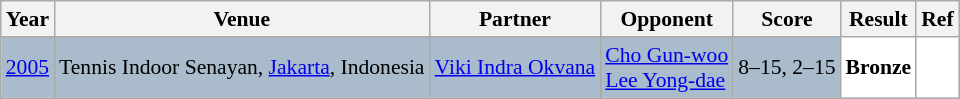<table class="sortable wikitable" style="font-size: 90%">
<tr>
<th>Year</th>
<th>Venue</th>
<th>Partner</th>
<th>Opponent</th>
<th>Score</th>
<th>Result</th>
<th>Ref</th>
</tr>
<tr style="background:#AABBCC">
<td align="center"><a href='#'>2005</a></td>
<td align="left">Tennis Indoor Senayan, <a href='#'>Jakarta</a>, Indonesia</td>
<td align="left"> <a href='#'>Viki Indra Okvana</a></td>
<td align="left"> <a href='#'>Cho Gun-woo</a><br> <a href='#'>Lee Yong-dae</a></td>
<td align="center">8–15, 2–15</td>
<td style="text-align:left; background:white"> <strong>Bronze</strong></td>
<td style="text-align:center; background:white"></td>
</tr>
</table>
